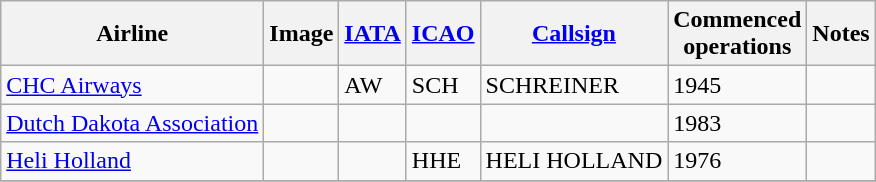<table class="wikitable sortable sort-under">
<tr valign="middle">
<th>Airline</th>
<th>Image</th>
<th><a href='#'>IATA</a></th>
<th><a href='#'>ICAO</a></th>
<th><a href='#'>Callsign</a></th>
<th>Commenced<br>operations</th>
<th>Notes</th>
</tr>
<tr>
<td><a href='#'>CHC Airways</a></td>
<td></td>
<td>AW</td>
<td>SCH</td>
<td>SCHREINER</td>
<td>1945</td>
<td></td>
</tr>
<tr>
<td><a href='#'>Dutch Dakota Association</a></td>
<td></td>
<td></td>
<td></td>
<td></td>
<td>1983</td>
<td></td>
</tr>
<tr>
<td><a href='#'>Heli Holland</a></td>
<td></td>
<td></td>
<td>HHE</td>
<td>HELI HOLLAND</td>
<td>1976</td>
<td></td>
</tr>
<tr>
</tr>
</table>
